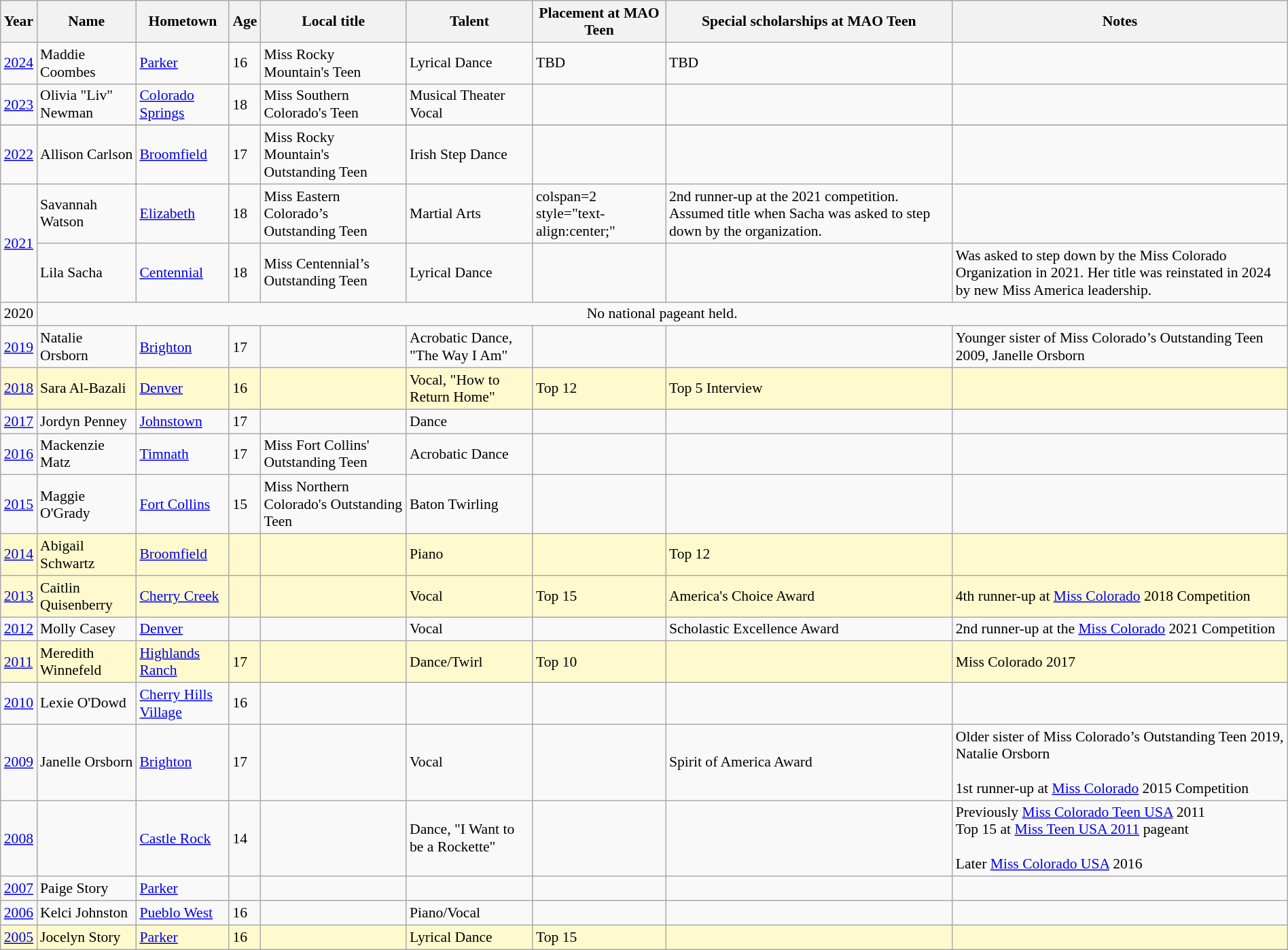<table class="wikitable sortable"style="width:100%; font-size:90%;">
<tr bgcolor="#efefef">
<th>Year</th>
<th>Name</th>
<th>Hometown</th>
<th>Age</th>
<th>Local title</th>
<th>Talent</th>
<th>Placement at MAO Teen</th>
<th>Special scholarships at MAO Teen</th>
<th>Notes</th>
</tr>
<tr>
<td><a href='#'>2024</a></td>
<td>Maddie Coombes</td>
<td><a href='#'>Parker</a></td>
<td>16</td>
<td>Miss Rocky Mountain's Teen</td>
<td>Lyrical Dance</td>
<td>TBD</td>
<td>TBD</td>
<td></td>
</tr>
<tr>
<td><a href='#'>2023</a></td>
<td>Olivia "Liv" Newman</td>
<td><a href='#'>Colorado Springs</a></td>
<td>18</td>
<td>Miss Southern Colorado's Teen</td>
<td>Musical Theater Vocal</td>
<td></td>
<td></td>
<td></td>
</tr>
<tr>
</tr>
<tr>
<td><a href='#'>2022</a></td>
<td>Allison Carlson</td>
<td><a href='#'>Broomfield</a></td>
<td>17</td>
<td>Miss Rocky Mountain's Outstanding Teen</td>
<td>Irish Step Dance</td>
<td align="center"></td>
<td></td>
<td></td>
</tr>
<tr>
<td rowspan=2><a href='#'>2021</a></td>
<td>Savannah Watson</td>
<td><a href='#'>Elizabeth</a></td>
<td>18</td>
<td>Miss Eastern Colorado’s Outstanding Teen</td>
<td>Martial Arts</td>
<td>colspan=2 style="text-align:center;" </td>
<td>2nd runner-up at the 2021 competition. Assumed title when Sacha was asked to step down by the organization.</td>
</tr>
<tr>
<td>Lila Sacha</td>
<td><a href='#'>Centennial</a></td>
<td>18</td>
<td>Miss Centennial’s Outstanding Teen</td>
<td>Lyrical Dance</td>
<td></td>
<td></td>
<td>Was asked to step down by the Miss Colorado Organization in 2021. Her title was reinstated in 2024 by new Miss America leadership.</td>
</tr>
<tr ->
<td>2020</td>
<td style="text-align:center;" colspan=8>No national pageant held.</td>
</tr>
<tr>
<td><a href='#'>2019</a></td>
<td>Natalie Orsborn</td>
<td><a href='#'>Brighton</a></td>
<td>17</td>
<td></td>
<td>Acrobatic Dance, "The Way I Am"</td>
<td></td>
<td></td>
<td>Younger sister of Miss Colorado’s Outstanding Teen 2009, Janelle Orsborn</td>
</tr>
<tr style="background-color:#FFFACD;">
<td><a href='#'>2018</a></td>
<td>Sara Al-Bazali</td>
<td><a href='#'>Denver</a></td>
<td>16</td>
<td></td>
<td>Vocal, "How to Return Home"</td>
<td>Top 12</td>
<td>Top 5 Interview</td>
<td></td>
</tr>
<tr>
<td><a href='#'>2017</a></td>
<td>Jordyn Penney</td>
<td><a href='#'>Johnstown</a></td>
<td>17</td>
<td></td>
<td>Dance</td>
<td></td>
<td></td>
<td></td>
</tr>
<tr>
<td><a href='#'>2016</a></td>
<td>Mackenzie Matz</td>
<td><a href='#'>Timnath</a></td>
<td>17</td>
<td>Miss Fort Collins' Outstanding Teen</td>
<td>Acrobatic Dance</td>
<td></td>
<td></td>
<td></td>
</tr>
<tr>
<td><a href='#'>2015</a></td>
<td>Maggie O'Grady</td>
<td><a href='#'>Fort Collins</a></td>
<td>15</td>
<td>Miss Northern Colorado's Outstanding Teen</td>
<td>Baton Twirling</td>
<td></td>
<td></td>
<td></td>
</tr>
<tr style="background-color:#FFFACD;">
<td><a href='#'>2014</a></td>
<td>Abigail Schwartz</td>
<td><a href='#'>Broomfield</a></td>
<td></td>
<td></td>
<td>Piano</td>
<td></td>
<td>Top 12</td>
<td></td>
</tr>
<tr style="background-color:#FFFACD;">
<td><a href='#'>2013</a></td>
<td>Caitlin Quisenberry</td>
<td><a href='#'>Cherry Creek</a></td>
<td></td>
<td></td>
<td>Vocal</td>
<td>Top 15</td>
<td>America's Choice Award</td>
<td>4th runner-up at <a href='#'>Miss Colorado</a> 2018 Competition</td>
</tr>
<tr>
<td><a href='#'>2012</a></td>
<td>Molly Casey</td>
<td><a href='#'>Denver</a></td>
<td></td>
<td></td>
<td>Vocal</td>
<td></td>
<td>Scholastic Excellence Award</td>
<td>2nd runner-up at the <a href='#'>Miss Colorado</a> 2021 Competition</td>
</tr>
<tr style="background-color:#FFFACD;">
<td><a href='#'>2011</a></td>
<td>Meredith Winnefeld</td>
<td><a href='#'>Highlands Ranch</a></td>
<td>17</td>
<td></td>
<td>Dance/Twirl</td>
<td>Top 10</td>
<td></td>
<td>Miss Colorado 2017</td>
</tr>
<tr>
<td><a href='#'>2010</a></td>
<td>Lexie O'Dowd</td>
<td><a href='#'>Cherry Hills Village</a></td>
<td>16</td>
<td></td>
<td></td>
<td></td>
<td></td>
<td></td>
</tr>
<tr>
<td><a href='#'>2009</a></td>
<td>Janelle Orsborn</td>
<td><a href='#'>Brighton</a></td>
<td>17</td>
<td></td>
<td>Vocal</td>
<td></td>
<td>Spirit of America Award</td>
<td>Older sister of Miss Colorado’s Outstanding Teen 2019, Natalie Orsborn<br><br>1st runner-up at <a href='#'>Miss Colorado</a> 2015 Competition</td>
</tr>
<tr>
<td><a href='#'>2008</a></td>
<td></td>
<td><a href='#'>Castle Rock</a></td>
<td>14</td>
<td></td>
<td>Dance, "I Want to be a Rockette"</td>
<td></td>
<td></td>
<td>Previously <a href='#'>Miss Colorado Teen USA</a> 2011<br>Top 15 at <a href='#'>Miss Teen USA 2011</a> pageant<br><br>Later <a href='#'>Miss Colorado USA</a> 2016</td>
</tr>
<tr>
<td><a href='#'>2007</a></td>
<td>Paige Story</td>
<td><a href='#'>Parker</a></td>
<td></td>
<td></td>
<td></td>
<td></td>
<td></td>
<td></td>
</tr>
<tr>
<td><a href='#'>2006</a></td>
<td>Kelci Johnston</td>
<td><a href='#'>Pueblo West</a></td>
<td>16</td>
<td></td>
<td>Piano/Vocal</td>
<td></td>
<td></td>
<td></td>
</tr>
<tr style="background-color:#FFFACD;">
<td><a href='#'>2005</a></td>
<td>Jocelyn Story</td>
<td><a href='#'>Parker</a></td>
<td>16</td>
<td></td>
<td>Lyrical Dance</td>
<td>Top 15</td>
<td></td>
<td></td>
</tr>
</table>
